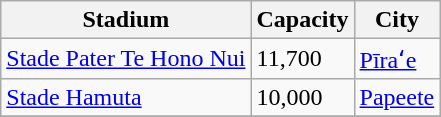<table class="wikitable sortable">
<tr>
<th>Stadium</th>
<th>Capacity</th>
<th>City</th>
</tr>
<tr>
<td><a href='#'>Stade Pater Te Hono Nui</a></td>
<td>11,700</td>
<td><a href='#'>Pīraʻe</a></td>
</tr>
<tr>
<td><a href='#'>Stade Hamuta</a></td>
<td>10,000</td>
<td><a href='#'>Papeete</a></td>
</tr>
<tr>
</tr>
</table>
